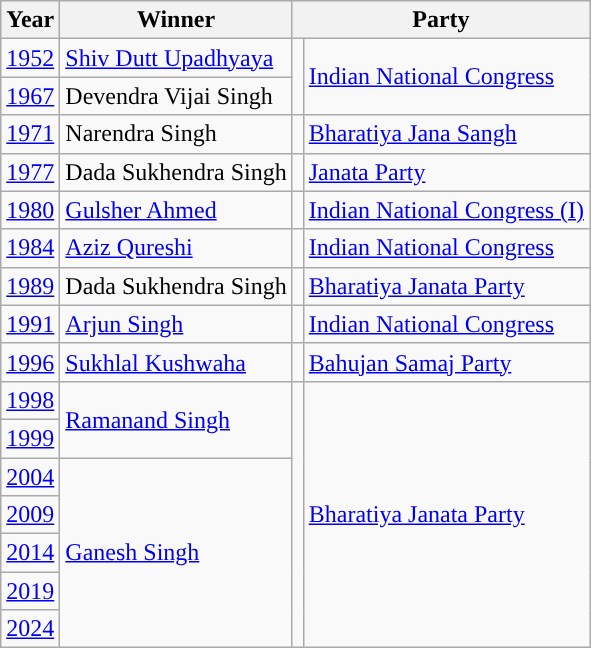<table class="wikitable">
<tr>
<th>Year</th>
<th>Winner</th>
<th colspan="2">Party</th>
</tr>
<tr>
<td><a href='#'>1952</a></td>
<td><a href='#'>Shiv Dutt Upadhyaya</a></td>
<td rowspan="2" style="background-color: "></td>
<td rowspan="2"><a href='#'>Indian National Congress</a></td>
</tr>
<tr>
<td><a href='#'>1967</a></td>
<td>Devendra Vijai Singh</td>
</tr>
<tr>
<td><a href='#'>1971</a></td>
<td>Narendra Singh</td>
<td style="background-color: "></td>
<td><a href='#'>Bharatiya Jana Sangh</a></td>
</tr>
<tr>
<td><a href='#'>1977</a></td>
<td>Dada Sukhendra Singh</td>
<td style="background-color: "></td>
<td><a href='#'>Janata Party</a></td>
</tr>
<tr>
<td><a href='#'>1980</a></td>
<td><a href='#'>Gulsher Ahmed</a></td>
<td style="background-color: "></td>
<td><a href='#'>Indian National Congress (I)</a></td>
</tr>
<tr>
<td><a href='#'>1984</a></td>
<td><a href='#'>Aziz Qureshi</a></td>
<td style="background-color: "></td>
<td><a href='#'>Indian National Congress</a></td>
</tr>
<tr>
<td><a href='#'>1989</a></td>
<td>Dada Sukhendra Singh</td>
<td style="background-color: "></td>
<td><a href='#'>Bharatiya Janata Party</a></td>
</tr>
<tr>
<td><a href='#'>1991</a></td>
<td><a href='#'>Arjun Singh</a></td>
<td style="background-color: "></td>
<td><a href='#'>Indian National Congress</a></td>
</tr>
<tr>
<td><a href='#'>1996</a></td>
<td><a href='#'>Sukhlal Kushwaha</a></td>
<td style="background-color: "></td>
<td><a href='#'>Bahujan Samaj Party</a></td>
</tr>
<tr>
<td><a href='#'>1998</a></td>
<td rowspan="2"><a href='#'>Ramanand Singh</a></td>
<td rowspan="7" style="background-color: "></td>
<td rowspan="7"><a href='#'>Bharatiya Janata Party</a></td>
</tr>
<tr>
<td><a href='#'>1999</a></td>
</tr>
<tr>
<td><a href='#'>2004</a></td>
<td rowspan="5"><a href='#'>Ganesh Singh</a></td>
</tr>
<tr>
<td><a href='#'>2009</a></td>
</tr>
<tr>
<td><a href='#'>2014</a></td>
</tr>
<tr>
<td><a href='#'>2019</a></td>
</tr>
<tr>
<td><a href='#'>2024</a></td>
</tr>
</table>
